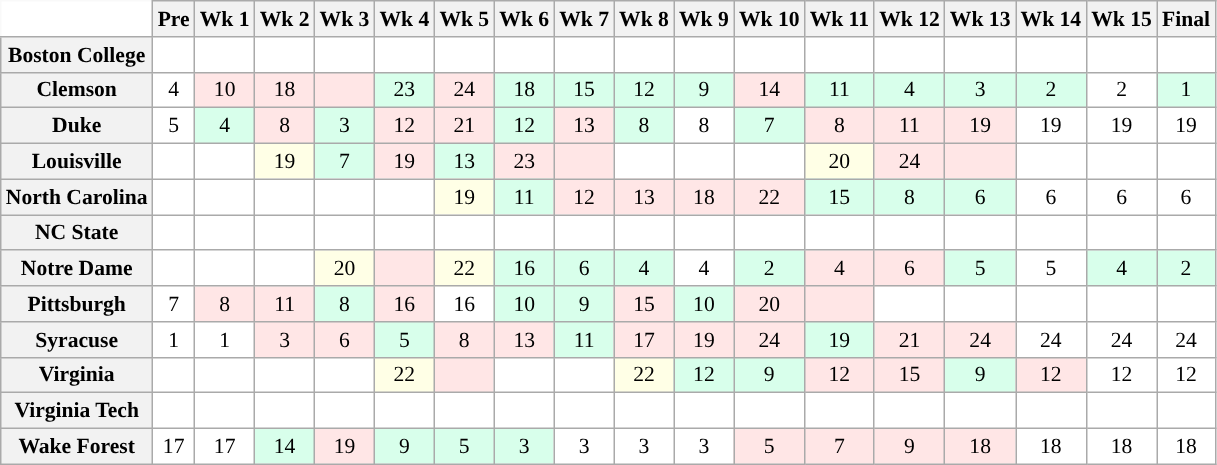<table class="wikitable" style="white-space:nowrap;font-size:90%;">
<tr>
<th colspan=1 style="background:white; border-top-style:hidden; border-left-style:hidden;"> </th>
<th>Pre <br></th>
<th>Wk 1 <br></th>
<th>Wk 2 <br></th>
<th>Wk 3 <br></th>
<th>Wk 4 <br></th>
<th>Wk 5 <br></th>
<th>Wk 6 <br></th>
<th>Wk 7 <br></th>
<th>Wk 8 <br></th>
<th>Wk 9 <br></th>
<th>Wk 10<br></th>
<th>Wk 11<br></th>
<th>Wk 12<br></th>
<th>Wk 13<br></th>
<th>Wk 14<br></th>
<th>Wk 15<br></th>
<th>Final <br></th>
</tr>
<tr style="text-align:center;">
<th>Boston College</th>
<td style="background:#FFF;"></td>
<td style="background:#FFF;"></td>
<td style="background:#FFF;"></td>
<td style="background:#FFF;"></td>
<td style="background:#FFF;"></td>
<td style="background:#FFF;"></td>
<td style="background:#FFF;"></td>
<td style="background:#FFF;"></td>
<td style="background:#FFF;"></td>
<td style="background:#FFF;"></td>
<td style="background:#FFF;"></td>
<td style="background:#FFF;"></td>
<td style="background:#FFF;"></td>
<td style="background:#FFF;"></td>
<td style="background:#FFF;"></td>
<td style="background:#FFF;"></td>
<td style="background:#FFF;"></td>
</tr>
<tr style="text-align:center;">
<th>Clemson</th>
<td style="background:#FFF;"> 4</td>
<td style="background:#FFE6E6;"> 10</td>
<td style="background:#FFE6E6;"> 18</td>
<td style="background:#FFE6E6;"></td>
<td style="background:#D8FFEB;"> 23</td>
<td style="background:#FFE6E6;"> 24</td>
<td style="background:#D8FFEB;"> 18</td>
<td style="background:#D8FFEB;"> 15</td>
<td style="background:#D8FFEB;"> 12</td>
<td style="background:#D8FFEB;"> 9</td>
<td style="background:#FFE6E6;"> 14</td>
<td style="background:#D8FFEB;"> 11</td>
<td style="background:#D8FFEB;"> 4</td>
<td style="background:#D8FFEB;"> 3</td>
<td style="background:#D8FFEB;"> 2</td>
<td style="background:#FFF;"> 2</td>
<td style="background:#D8FFEB;"> 1</td>
</tr>
<tr style="text-align:center;">
<th>Duke</th>
<td style="background:#FFF;"> 5</td>
<td style="background:#D8FFEB;"> 4</td>
<td style="background:#FFE6E6;"> 8</td>
<td style="background:#D8FFEB;"> 3</td>
<td style="background:#FFE6E6;"> 12</td>
<td style="background:#FFE6E6;"> 21</td>
<td style="background:#D8FFEB;"> 12</td>
<td style="background:#FFE6E6;"> 13</td>
<td style="background:#D8FFEB;"> 8</td>
<td style="background:#FFF;"> 8</td>
<td style="background:#D8FFEB;"> 7</td>
<td style="background:#FFE6E6;"> 8</td>
<td style="background:#FFE6E6;"> 11</td>
<td style="background:#FFE6E6;"> 19</td>
<td style="background:#FFF;"> 19</td>
<td style="background:#FFF;"> 19</td>
<td style="background:#FFF;"> 19</td>
</tr>
<tr style="text-align:center;">
<th>Louisville</th>
<td style="background:#FFF;"></td>
<td style="background:#FFF;"></td>
<td style="background:#FFFFE6;"> 19</td>
<td style="background:#D8FFEB;"> 7</td>
<td style="background:#FFE6E6;"> 19</td>
<td style="background:#D8FFEB;"> 13</td>
<td style="background:#FFE6E6;"> 23</td>
<td style="background:#FFE6E6;"></td>
<td style="background:#FFF;"></td>
<td style="background:#FFF;"></td>
<td style="background:#FFF;"></td>
<td style="background:#FFFFE6;"> 20</td>
<td style="background:#FFE6E6;"> 24</td>
<td style="background:#FFE6E6;"></td>
<td style="background:#FFF;"></td>
<td style="background:#FFF;"></td>
<td style="background:#FFF;"></td>
</tr>
<tr style="text-align:center;">
<th>North Carolina</th>
<td style="background:#FFF;"></td>
<td style="background:#FFF;"></td>
<td style="background:#FFF;"></td>
<td style="background:#FFF;"></td>
<td style="background:#FFF;"></td>
<td style="background:#FFFFE6;"> 19</td>
<td style="background:#D8FFEB;"> 11</td>
<td style="background:#FFE6E6;"> 12</td>
<td style="background:#FFE6E6;"> 13</td>
<td style="background:#FFE6E6;"> 18</td>
<td style="background:#FFE6E6;"> 22</td>
<td style="background:#D8FFEB;"> 15</td>
<td style="background:#D8FFEB;"> 8</td>
<td style="background:#D8FFEB;"> 6</td>
<td style="background:#FFF;"> 6</td>
<td style="background:#FFF;"> 6</td>
<td style="background:#FFF;"> 6</td>
</tr>
<tr style="text-align:center;">
<th>NC State</th>
<td style="background:#FFF;"></td>
<td style="background:#FFF;"></td>
<td style="background:#FFF;"></td>
<td style="background:#FFF;"></td>
<td style="background:#FFF;"></td>
<td style="background:#FFF;"></td>
<td style="background:#FFF;"></td>
<td style="background:#FFF;"></td>
<td style="background:#FFF;"></td>
<td style="background:#FFF;"></td>
<td style="background:#FFF;"></td>
<td style="background:#FFF;"></td>
<td style="background:#FFF;"></td>
<td style="background:#FFF;"></td>
<td style="background:#FFF;"></td>
<td style="background:#FFF;"></td>
<td style="background:#FFF;"></td>
</tr>
<tr style="text-align:center;">
<th>Notre Dame</th>
<td style="background:#FFF;"></td>
<td style="background:#FFF;"></td>
<td style="background:#FFF;"></td>
<td style="background:#FFFFE6;"> 20</td>
<td style="background:#FFE6E6;"></td>
<td style="background:#FFFFE6;"> 22</td>
<td style="background:#D8FFEB;"> 16</td>
<td style="background:#D8FFEB;"> 6</td>
<td style="background:#D8FFEB;"> 4</td>
<td style="background:#FFF;"> 4</td>
<td style="background:#D8FFEB;"> 2</td>
<td style="background:#FFE6E6;"> 4</td>
<td style="background:#FFE6E6;"> 6</td>
<td style="background:#D8FFEB;"> 5</td>
<td style="background:#FFF;"> 5</td>
<td style="background:#D8FFEB;"> 4</td>
<td style="background:#D8FFEB;"> 2</td>
</tr>
<tr style="text-align:center;">
<th>Pittsburgh</th>
<td style="background:#FFF;"> 7</td>
<td style="background:#FFE6E6;"> 8</td>
<td style="background:#FFE6E6;"> 11</td>
<td style="background:#D8FFEB;"> 8</td>
<td style="background:#FFE6E6;"> 16</td>
<td style="background:#FFF;"> 16</td>
<td style="background:#D8FFEB;"> 10</td>
<td style="background:#D8FFEB;"> 9</td>
<td style="background:#FFE6E6;"> 15</td>
<td style="background:#D8FFEB;"> 10</td>
<td style="background:#FFE6E6;"> 20</td>
<td style="background:#FFE6E6;"></td>
<td style="background:#FFF;"></td>
<td style="background:#FFF;"></td>
<td style="background:#FFF;"></td>
<td style="background:#FFF;"></td>
<td style="background:#FFF;"></td>
</tr>
<tr style="text-align:center;">
<th>Syracuse</th>
<td style="background:#FFF;"> 1</td>
<td style="background:#FFF;"> 1</td>
<td style="background:#FFE6E6;"> 3</td>
<td style="background:#FFE6E6;"> 6</td>
<td style="background:#D8FFEB;"> 5</td>
<td style="background:#FFE6E6;"> 8</td>
<td style="background:#FFE6E6;"> 13</td>
<td style="background:#D8FFEB;"> 11</td>
<td style="background:#FFE6E6;"> 17</td>
<td style="background:#FFE6E6;"> 19</td>
<td style="background:#FFE6E6;"> 24</td>
<td style="background:#D8FFEB;"> 19</td>
<td style="background:#FFE6E6;"> 21</td>
<td style="background:#FFE6E6;"> 24</td>
<td style="background:#FFF;"> 24</td>
<td style="background:#FFF;"> 24</td>
<td style="background:#FFF;"> 24</td>
</tr>
<tr style="text-align:center;">
<th>Virginia</th>
<td style="background:#FFF;"></td>
<td style="background:#FFF;"></td>
<td style="background:#FFF;"></td>
<td style="background:#FFF;"></td>
<td style="background:#FFFFE6;"> 22</td>
<td style="background:#FFE6E6;"></td>
<td style="background:#FFF;"></td>
<td style="background:#FFF;"></td>
<td style="background:#FFFFE6;"> 22</td>
<td style="background:#D8FFEB;"> 12</td>
<td style="background:#D8FFEB;"> 9</td>
<td style="background:#FFE6E6;"> 12</td>
<td style="background:#FFE6E6;"> 15</td>
<td style="background:#D8FFEB;"> 9</td>
<td style="background:#FFE6E6;"> 12</td>
<td style="background:#FFF;"> 12</td>
<td style="background:#FFF;"> 12</td>
</tr>
<tr style="text-align:center;">
<th>Virginia Tech</th>
<td style="background:#FFF;"></td>
<td style="background:#FFF;"></td>
<td style="background:#FFF;"></td>
<td style="background:#FFF;"></td>
<td style="background:#FFF;"></td>
<td style="background:#FFF;"></td>
<td style="background:#FFF;"></td>
<td style="background:#FFF;"></td>
<td style="background:#FFF;"></td>
<td style="background:#FFF;"></td>
<td style="background:#FFF;"></td>
<td style="background:#FFF;"></td>
<td style="background:#FFF;"></td>
<td style="background:#FFF;"></td>
<td style="background:#FFF;"></td>
<td style="background:#FFF;"></td>
<td style="background:#FFF;"></td>
</tr>
<tr style="text-align:center;">
<th>Wake Forest</th>
<td style="background:#FFF;"> 17</td>
<td style="background:#FFF;"> 17</td>
<td style="background:#D8FFEB;"> 14</td>
<td style="background:#FFE6E6;"> 19</td>
<td style="background:#D8FFEB;"> 9</td>
<td style="background:#D8FFEB;"> 5</td>
<td style="background:#D8FFEB;"> 3</td>
<td style="background:#FFF;"> 3</td>
<td style="background:#FFF;"> 3</td>
<td style="background:#FFF;"> 3</td>
<td style="background:#FFE6E6;"> 5</td>
<td style="background:#FFE6E6;"> 7</td>
<td style="background:#FFE6E6;"> 9</td>
<td style="background:#FFE6E6;"> 18</td>
<td style="background:#FFF;"> 18</td>
<td style="background:#FFF;"> 18</td>
<td style="background:#FFF;"> 18</td>
</tr>
</table>
